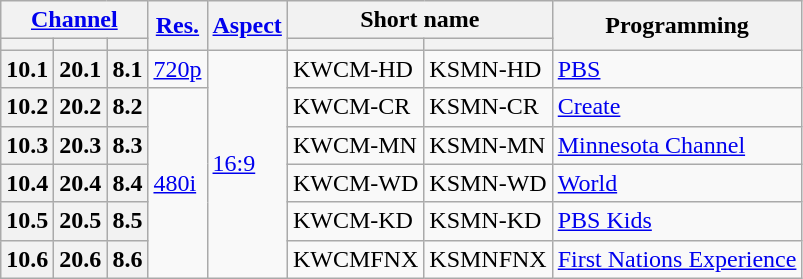<table class="wikitable">
<tr>
<th scope = "col" colspan="3"><a href='#'>Channel</a></th>
<th scope = "col" rowspan="2"><a href='#'>Res.</a></th>
<th scope = "col" rowspan="2"><a href='#'>Aspect</a></th>
<th scope = "col" colspan="2">Short name</th>
<th scope = "col" rowspan="2">Programming</th>
</tr>
<tr>
<th scope = "col"></th>
<th></th>
<th></th>
<th scope = "col"></th>
<th></th>
</tr>
<tr>
<th scope = "row">10.1</th>
<th>20.1</th>
<th>8.1</th>
<td><a href='#'>720p</a></td>
<td rowspan=6><a href='#'>16:9</a></td>
<td>KWCM-HD</td>
<td>KSMN-HD</td>
<td><a href='#'>PBS</a></td>
</tr>
<tr>
<th scope = "row">10.2</th>
<th>20.2</th>
<th>8.2</th>
<td rowspan=5><a href='#'>480i</a></td>
<td>KWCM-CR</td>
<td>KSMN-CR</td>
<td><a href='#'>Create</a></td>
</tr>
<tr>
<th scope = "row">10.3</th>
<th>20.3</th>
<th>8.3</th>
<td>KWCM-MN</td>
<td>KSMN-MN</td>
<td><a href='#'>Minnesota Channel</a></td>
</tr>
<tr>
<th scope = "row">10.4</th>
<th>20.4</th>
<th>8.4</th>
<td>KWCM-WD</td>
<td>KSMN-WD</td>
<td><a href='#'>World</a></td>
</tr>
<tr>
<th scope = "row">10.5</th>
<th>20.5</th>
<th>8.5</th>
<td>KWCM-KD</td>
<td>KSMN-KD</td>
<td><a href='#'>PBS Kids</a></td>
</tr>
<tr>
<th scope = "row">10.6</th>
<th>20.6</th>
<th>8.6</th>
<td>KWCMFNX</td>
<td>KSMNFNX</td>
<td><a href='#'>First Nations Experience</a></td>
</tr>
</table>
